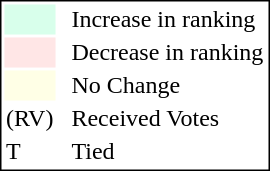<table style="border:1px solid black;">
<tr>
<td style="background:#D8FFEB; width:20px;"></td>
<td> </td>
<td>Increase in ranking</td>
</tr>
<tr>
<td style="background:#FFE6E6; width:20px;"></td>
<td> </td>
<td>Decrease in ranking</td>
</tr>
<tr>
<td style="background:#FFFFE6; width:20px;"></td>
<td> </td>
<td>No Change</td>
</tr>
<tr>
<td>(RV)</td>
<td> </td>
<td>Received Votes</td>
</tr>
<tr>
<td>T</td>
<td> </td>
<td>Tied</td>
</tr>
</table>
